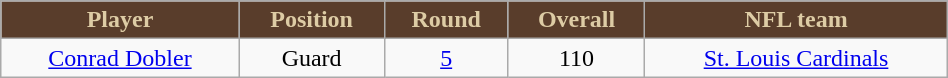<table class="wikitable" width="50%">
<tr align="center"  style="background:#593D2B;color:#DDCCA5;">
<td><strong>Player</strong></td>
<td><strong>Position</strong></td>
<td><strong>Round</strong></td>
<td><strong>Overall</strong></td>
<td><strong>NFL team</strong></td>
</tr>
<tr align="center" bgcolor="">
<td><a href='#'>Conrad Dobler</a></td>
<td>Guard</td>
<td><a href='#'>5</a></td>
<td>110</td>
<td><a href='#'>St. Louis Cardinals</a></td>
</tr>
</table>
